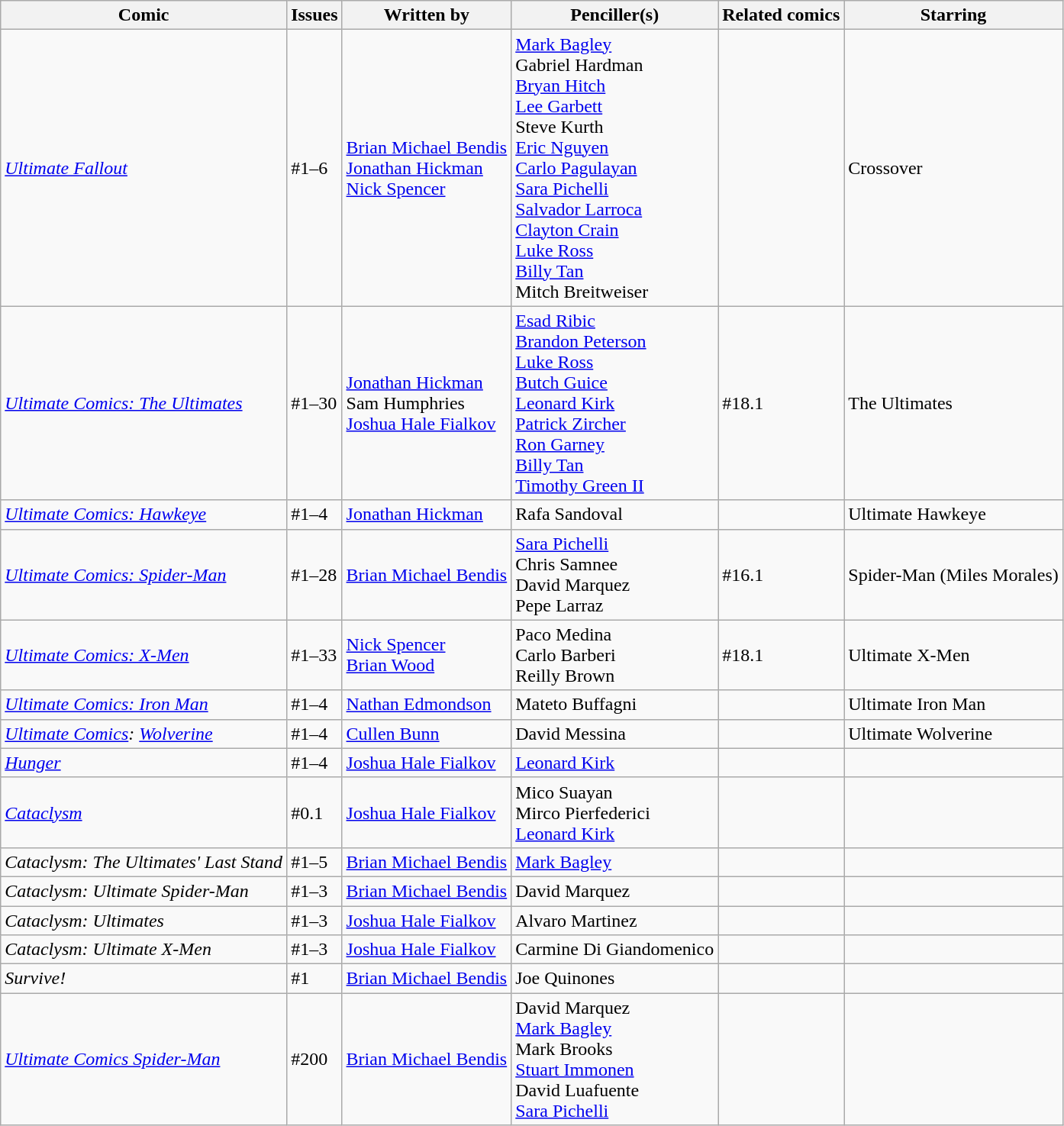<table class="wikitable">
<tr>
<th>Comic</th>
<th>Issues</th>
<th>Written by</th>
<th>Penciller(s)</th>
<th>Related comics</th>
<th>Starring</th>
</tr>
<tr>
<td><em><a href='#'>Ultimate Fallout</a></em></td>
<td>#1–6<br></td>
<td><a href='#'>Brian Michael Bendis</a> <br><a href='#'>Jonathan Hickman</a><br><a href='#'>Nick Spencer</a></td>
<td><a href='#'>Mark Bagley</a> <br>Gabriel Hardman <br><a href='#'>Bryan Hitch</a> <br><a href='#'>Lee Garbett</a> <br>Steve Kurth <br><a href='#'>Eric Nguyen</a> <br><a href='#'>Carlo Pagulayan</a> <br><a href='#'>Sara Pichelli</a> <br><a href='#'>Salvador Larroca</a> <br><a href='#'>Clayton Crain</a> <br><a href='#'>Luke Ross</a> <br><a href='#'>Billy Tan</a> <br>Mitch Breitweiser</td>
<td></td>
<td>Crossover</td>
</tr>
<tr>
<td><em><a href='#'>Ultimate Comics: The Ultimates</a></em></td>
<td>#1–30<br></td>
<td><a href='#'>Jonathan Hickman</a> <br>Sam Humphries <br><a href='#'>Joshua Hale Fialkov</a></td>
<td><a href='#'>Esad Ribic</a> <br> <a href='#'>Brandon Peterson</a> <br> <a href='#'>Luke Ross</a> <br> <a href='#'>Butch Guice</a> <br> <a href='#'>Leonard Kirk</a> <br> <a href='#'>Patrick Zircher</a> <br> <a href='#'>Ron Garney</a> <br> <a href='#'>Billy Tan</a> <br> <a href='#'>Timothy Green II</a></td>
<td>#18.1</td>
<td>The Ultimates</td>
</tr>
<tr>
<td><em><a href='#'>Ultimate Comics: Hawkeye</a></em></td>
<td>#1–4 <br> </td>
<td><a href='#'>Jonathan Hickman</a></td>
<td>Rafa Sandoval</td>
<td></td>
<td>Ultimate Hawkeye</td>
</tr>
<tr>
<td><em><a href='#'>Ultimate Comics: Spider-Man</a></em></td>
<td>#1–28 <br> </td>
<td><a href='#'>Brian Michael Bendis</a></td>
<td><a href='#'>Sara Pichelli</a><br>Chris Samnee<br>David Marquez<br>Pepe Larraz</td>
<td>#16.1</td>
<td>Spider-Man (Miles Morales)</td>
</tr>
<tr>
<td><em><a href='#'>Ultimate Comics: X-Men</a></em></td>
<td>#1–33<br></td>
<td><a href='#'>Nick Spencer</a> <br><a href='#'>Brian Wood</a></td>
<td>Paco Medina <br>Carlo Barberi <br>Reilly Brown</td>
<td>#18.1</td>
<td>Ultimate X-Men</td>
</tr>
<tr>
<td><em><a href='#'>Ultimate Comics: Iron Man</a></em></td>
<td>#1–4 <br></td>
<td><a href='#'>Nathan Edmondson</a></td>
<td>Mateto Buffagni</td>
<td></td>
<td>Ultimate Iron Man</td>
</tr>
<tr>
<td><em><a href='#'>Ultimate Comics</a>: <a href='#'>Wolverine</a></em></td>
<td>#1–4 <br></td>
<td><a href='#'>Cullen Bunn</a></td>
<td>David Messina</td>
<td></td>
<td>Ultimate Wolverine</td>
</tr>
<tr>
<td><em><a href='#'>Hunger</a></em></td>
<td>#1–4 <br></td>
<td><a href='#'>Joshua Hale Fialkov</a></td>
<td><a href='#'>Leonard Kirk</a></td>
<td></td>
<td></td>
</tr>
<tr>
<td><em><a href='#'>Cataclysm</a></em></td>
<td>#0.1<br></td>
<td><a href='#'>Joshua Hale Fialkov</a></td>
<td>Mico Suayan<br>Mirco Pierfederici<br><a href='#'>Leonard Kirk</a></td>
<td></td>
<td></td>
</tr>
<tr>
<td><em>Cataclysm: The Ultimates' Last Stand</em></td>
<td>#1–5 <br></td>
<td><a href='#'>Brian Michael Bendis</a></td>
<td><a href='#'>Mark Bagley</a></td>
<td></td>
<td></td>
</tr>
<tr>
<td><em>Cataclysm: Ultimate Spider-Man</em></td>
<td>#1–3 <br></td>
<td><a href='#'>Brian Michael Bendis</a></td>
<td>David Marquez</td>
<td></td>
<td></td>
</tr>
<tr>
<td><em>Cataclysm: Ultimates</em></td>
<td>#1–3 <br></td>
<td><a href='#'>Joshua Hale Fialkov</a></td>
<td>Alvaro Martinez</td>
<td></td>
<td></td>
</tr>
<tr>
<td><em>Cataclysm: Ultimate X-Men</em></td>
<td>#1–3 <br></td>
<td><a href='#'>Joshua Hale Fialkov</a></td>
<td>Carmine Di Giandomenico</td>
<td></td>
<td></td>
</tr>
<tr>
<td><em>Survive!</em></td>
<td>#1 <br></td>
<td><a href='#'>Brian Michael Bendis</a></td>
<td>Joe Quinones</td>
<td></td>
<td></td>
</tr>
<tr>
<td><em><a href='#'>Ultimate Comics Spider-Man</a></em></td>
<td>#200 <br></td>
<td><a href='#'>Brian Michael Bendis</a></td>
<td>David Marquez<br><a href='#'>Mark Bagley</a><br>Mark Brooks<br><a href='#'>Stuart Immonen</a><br>David Luafuente<br><a href='#'>Sara Pichelli</a></td>
<td></td>
<td></td>
</tr>
</table>
